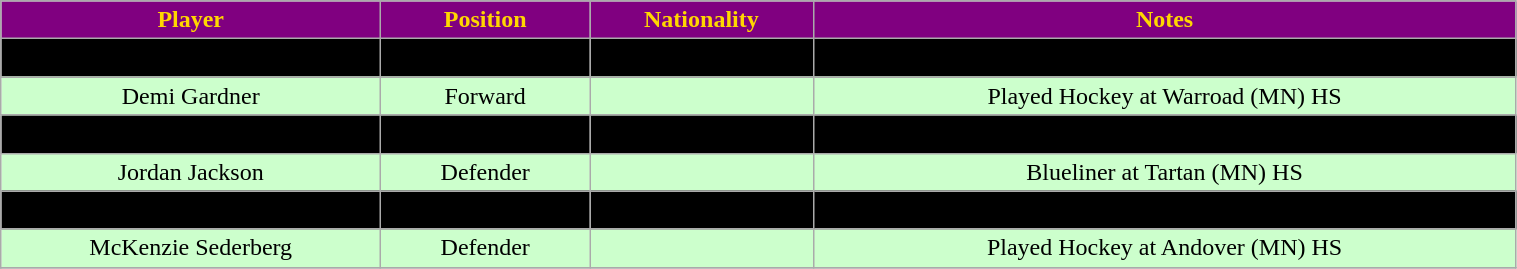<table class="wikitable" width="80%">
<tr align="center"  style="background:purple;color:gold;">
<td><strong>Player</strong></td>
<td><strong>Position</strong></td>
<td><strong>Nationality</strong></td>
<td><strong>Notes</strong></td>
</tr>
<tr align="center" bgcolor=" ">
<td>Chloe Crosby</td>
<td>Goaltender</td>
<td></td>
<td>Attended Lakeville South (MN) HS</td>
</tr>
<tr align="center" bgcolor="#ccffcc">
<td>Demi Gardner</td>
<td>Forward</td>
<td></td>
<td>Played Hockey at Warroad (MN) HS</td>
</tr>
<tr align="center" bgcolor=" ">
<td>Taylor Gulenchyn</td>
<td>Forward</td>
<td></td>
<td>Member of Minnesota Revolution</td>
</tr>
<tr align="center" bgcolor="#ccffcc">
<td>Jordan Jackson</td>
<td>Defender</td>
<td></td>
<td>Blueliner at Tartan (MN) HS</td>
</tr>
<tr align="center" bgcolor=" ">
<td>Sofia Poinar</td>
<td>Forward</td>
<td></td>
<td>Attended Chaska-Chanhassen (MN) HS</td>
</tr>
<tr align="center" bgcolor="#ccffcc">
<td>McKenzie Sederberg</td>
<td>Defender</td>
<td></td>
<td>Played Hockey at Andover (MN) HS</td>
</tr>
<tr align="center" bgcolor=" ">
</tr>
</table>
